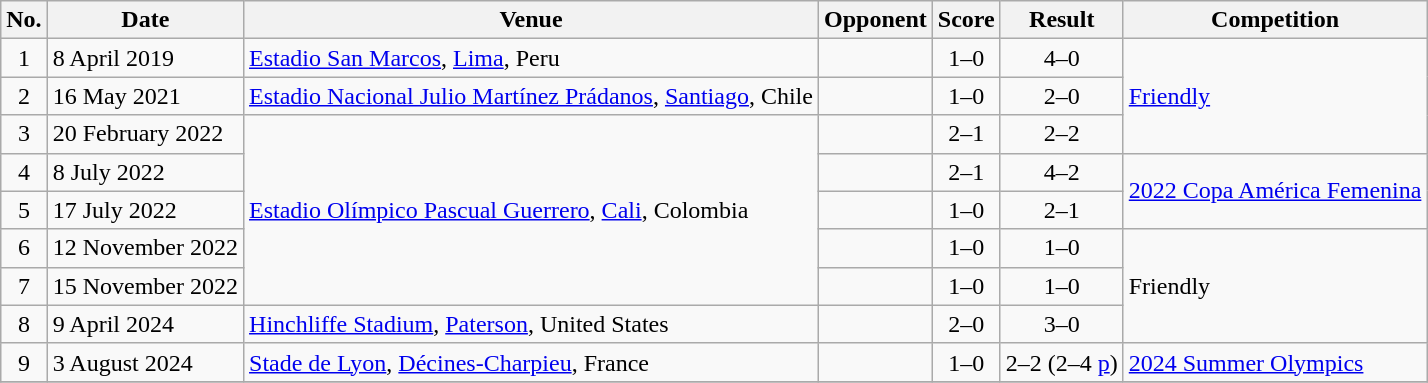<table class="wikitable sortable">
<tr>
<th scope="col">No.</th>
<th scope="col">Date</th>
<th scope="col">Venue</th>
<th scope="col">Opponent</th>
<th scope="col">Score</th>
<th scope="col">Result</th>
<th scope="col">Competition</th>
</tr>
<tr>
<td align="center">1</td>
<td>8 April 2019</td>
<td><a href='#'>Estadio San Marcos</a>, <a href='#'>Lima</a>, Peru</td>
<td></td>
<td align="center">1–0</td>
<td align="center">4–0</td>
<td rowspan=3><a href='#'>Friendly</a></td>
</tr>
<tr>
<td align="center">2</td>
<td>16 May 2021</td>
<td><a href='#'>Estadio Nacional Julio Martínez Prádanos</a>, <a href='#'>Santiago</a>, Chile</td>
<td></td>
<td align="center">1–0</td>
<td align="center">2–0</td>
</tr>
<tr>
<td align="center">3</td>
<td>20 February 2022</td>
<td rowspan=5><a href='#'>Estadio Olímpico Pascual Guerrero</a>, <a href='#'>Cali</a>, Colombia</td>
<td></td>
<td align="center">2–1</td>
<td align="center">2–2</td>
</tr>
<tr>
<td align="center">4</td>
<td>8 July 2022</td>
<td></td>
<td align="center">2–1</td>
<td align="center">4–2</td>
<td rowspan=2><a href='#'>2022 Copa América Femenina</a></td>
</tr>
<tr>
<td align="center">5</td>
<td>17 July 2022</td>
<td></td>
<td align="center">1–0</td>
<td align="center">2–1</td>
</tr>
<tr>
<td align="center">6</td>
<td>12 November 2022</td>
<td></td>
<td align="center">1–0</td>
<td align="center">1–0</td>
<td rowspan=3>Friendly</td>
</tr>
<tr>
<td align="center">7</td>
<td>15 November 2022</td>
<td></td>
<td align="center">1–0</td>
<td align="center">1–0</td>
</tr>
<tr>
<td align="center">8</td>
<td>9 April 2024</td>
<td><a href='#'>Hinchliffe Stadium</a>, <a href='#'>Paterson</a>, United States</td>
<td></td>
<td align="center">2–0</td>
<td align="center">3–0</td>
</tr>
<tr>
<td align="center">9</td>
<td>3 August 2024</td>
<td><a href='#'>Stade de Lyon</a>, <a href='#'>Décines-Charpieu</a>, France</td>
<td></td>
<td align="center">1–0</td>
<td align="center">2–2  (2–4 <a href='#'>p</a>)</td>
<td><a href='#'>2024 Summer Olympics</a></td>
</tr>
<tr>
</tr>
</table>
